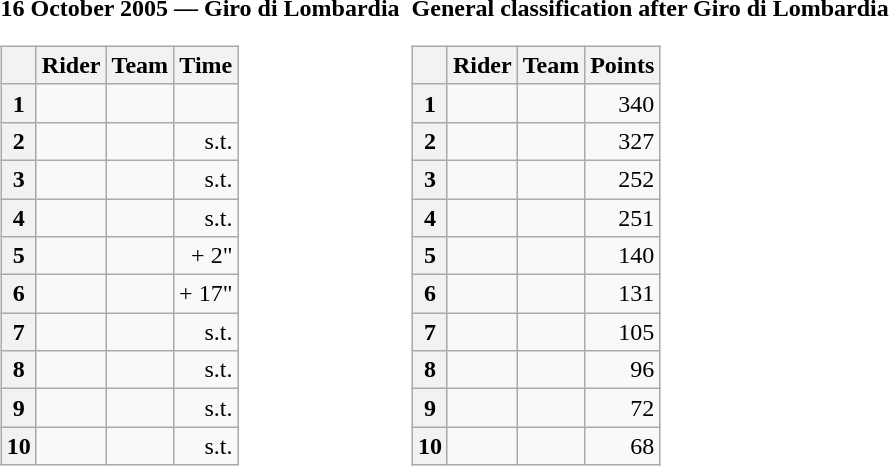<table>
<tr>
<td><strong>16 October 2005 — Giro di Lombardia </strong><br><table class="wikitable">
<tr>
<th></th>
<th>Rider</th>
<th>Team</th>
<th>Time</th>
</tr>
<tr>
<th>1</th>
<td></td>
<td></td>
<td align="right"></td>
</tr>
<tr>
<th>2</th>
<td></td>
<td></td>
<td align="right">s.t.</td>
</tr>
<tr>
<th>3</th>
<td></td>
<td></td>
<td align="right">s.t.</td>
</tr>
<tr>
<th>4</th>
<td></td>
<td></td>
<td align="right">s.t.</td>
</tr>
<tr>
<th>5</th>
<td></td>
<td></td>
<td align="right">+ 2"</td>
</tr>
<tr>
<th>6</th>
<td></td>
<td></td>
<td align="right">+ 17"</td>
</tr>
<tr>
<th>7</th>
<td></td>
<td></td>
<td align="right">s.t.</td>
</tr>
<tr>
<th>8</th>
<td></td>
<td></td>
<td align="right">s.t.</td>
</tr>
<tr>
<th>9</th>
<td></td>
<td></td>
<td align="right">s.t.</td>
</tr>
<tr>
<th>10</th>
<td></td>
<td></td>
<td align="right">s.t.</td>
</tr>
</table>
</td>
<td></td>
<td><strong>General classification after Giro di Lombardia</strong><br><table class="wikitable">
<tr>
<th></th>
<th>Rider</th>
<th>Team</th>
<th>Points</th>
</tr>
<tr>
<th>1</th>
<td> </td>
<td></td>
<td align="right">340</td>
</tr>
<tr>
<th>2</th>
<td></td>
<td></td>
<td align="right">327</td>
</tr>
<tr>
<th>3</th>
<td></td>
<td></td>
<td align="right">252</td>
</tr>
<tr>
<th>4</th>
<td></td>
<td></td>
<td align="right">251</td>
</tr>
<tr>
<th>5</th>
<td></td>
<td></td>
<td align="right">140</td>
</tr>
<tr>
<th>6</th>
<td></td>
<td></td>
<td align="right">131</td>
</tr>
<tr>
<th>7</th>
<td></td>
<td></td>
<td align="right">105</td>
</tr>
<tr>
<th>8</th>
<td></td>
<td></td>
<td align="right">96</td>
</tr>
<tr>
<th>9</th>
<td></td>
<td></td>
<td align="right">72</td>
</tr>
<tr>
<th>10</th>
<td></td>
<td></td>
<td align="right">68</td>
</tr>
</table>
</td>
</tr>
</table>
